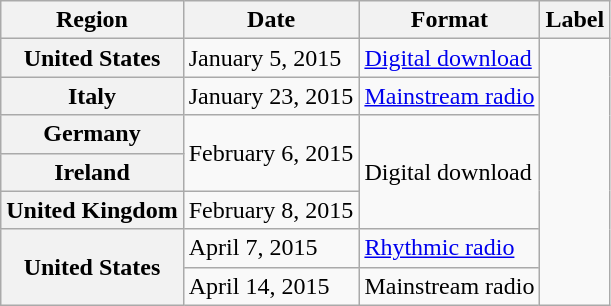<table class="wikitable plainrowheaders">
<tr>
<th scope="col">Region</th>
<th scope="col">Date</th>
<th scope="col">Format</th>
<th scope="col">Label</th>
</tr>
<tr>
<th scope="row">United States</th>
<td>January 5, 2015</td>
<td><a href='#'>Digital download</a> </td>
<td rowspan="7"></td>
</tr>
<tr>
<th scope="row">Italy</th>
<td>January 23, 2015</td>
<td><a href='#'>Mainstream radio</a></td>
</tr>
<tr>
<th scope="row">Germany</th>
<td rowspan="2">February 6, 2015</td>
<td rowspan="3">Digital download</td>
</tr>
<tr>
<th scope="row">Ireland</th>
</tr>
<tr>
<th scope="row">United Kingdom</th>
<td>February 8, 2015</td>
</tr>
<tr>
<th scope="row" rowspan="2">United States</th>
<td>April 7, 2015</td>
<td><a href='#'>Rhythmic radio</a></td>
</tr>
<tr>
<td>April 14, 2015</td>
<td>Mainstream radio</td>
</tr>
</table>
